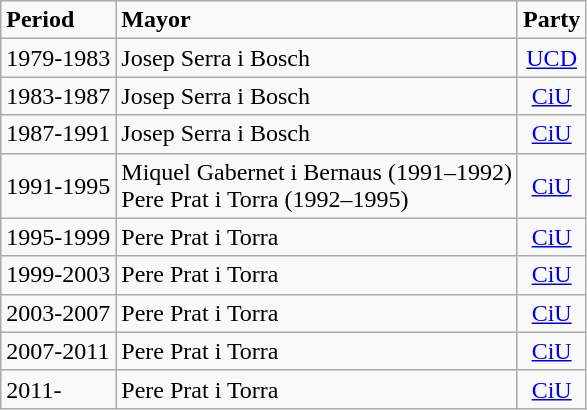<table class="wikitable">
<tr>
<td><strong>Period</strong></td>
<td><strong>Mayor</strong></td>
<td><strong>Party</strong></td>
</tr>
<tr>
<td align="left">1979-1983</td>
<td align="left">Josep Serra i Bosch</td>
<td align="center"><a href='#'>UCD</a></td>
</tr>
<tr>
<td align="left">1983-1987</td>
<td align="left">Josep Serra i Bosch</td>
<td align="center"><a href='#'>CiU</a></td>
</tr>
<tr>
<td align="left">1987-1991</td>
<td align="left">Josep Serra i Bosch</td>
<td align="center"><a href='#'>CiU</a></td>
</tr>
<tr>
<td align="left">1991-1995</td>
<td align="left">Miquel Gabernet i Bernaus (1991–1992)<br>Pere Prat i Torra (1992–1995)</td>
<td align="center"><a href='#'>CiU</a></td>
</tr>
<tr>
<td align="left">1995-1999</td>
<td align="left">Pere Prat i Torra</td>
<td align="center"><a href='#'>CiU</a></td>
</tr>
<tr>
<td align="left">1999-2003</td>
<td align="left">Pere Prat i Torra</td>
<td align="center"><a href='#'>CiU</a></td>
</tr>
<tr>
<td align="left">2003-2007</td>
<td align="left">Pere Prat i Torra</td>
<td align="center"><a href='#'>CiU</a></td>
</tr>
<tr>
<td align="left">2007-2011</td>
<td align="left">Pere Prat i Torra</td>
<td align="center"><a href='#'>CiU</a></td>
</tr>
<tr>
<td align="left">2011-</td>
<td align="left">Pere Prat i Torra</td>
<td align="center"><a href='#'>CiU</a></td>
</tr>
</table>
